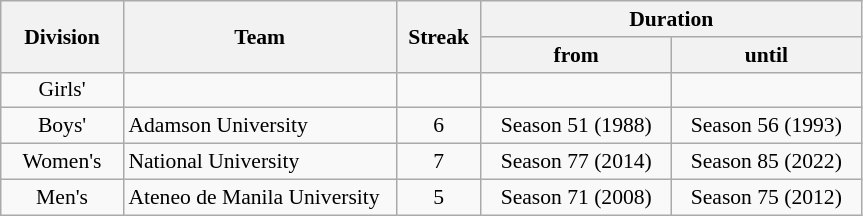<table class="wikitable" style="font-size:90%; text-align:center;">
<tr>
<th rowspan="2" width="75px">Division</th>
<th rowspan="2" width="175px">Team</th>
<th rowspan="2" width="50px">Streak</th>
<th colspan="2">Duration</th>
</tr>
<tr>
<th width="120px">from</th>
<th width="120px">until</th>
</tr>
<tr>
<td>Girls'</td>
<td align="left"></td>
<td></td>
<td></td>
<td></td>
</tr>
<tr>
<td>Boys'</td>
<td align="left">Adamson University</td>
<td>6</td>
<td>Season 51 (1988)</td>
<td>Season 56 (1993)</td>
</tr>
<tr>
<td>Women's</td>
<td align="left">National University</td>
<td>7</td>
<td>Season 77 (2014)</td>
<td>Season 85 (2022)</td>
</tr>
<tr>
<td>Men's</td>
<td align="left">Ateneo de Manila University</td>
<td>5</td>
<td>Season 71 (2008)</td>
<td>Season 75 (2012)</td>
</tr>
</table>
